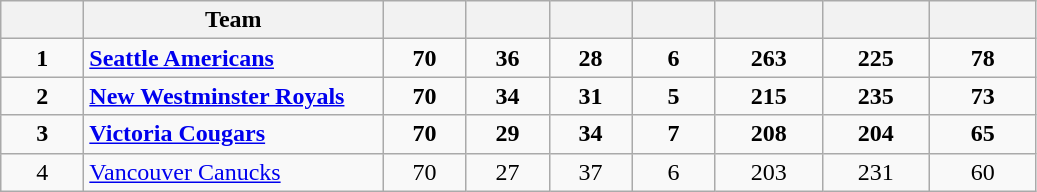<table class="wikitable sortable">
<tr>
<th scope="col" style="width:3em"></th>
<th scope="col" style="width:12em">Team</th>
<th scope="col" style="width:3em" class="unsortable"></th>
<th scope="col" style="width:3em"></th>
<th scope="col" style="width:3em"></th>
<th scope="col" style="width:3em"></th>
<th scope="col" style="width:4em"></th>
<th scope="col" style="width:4em"></th>
<th scope="col" style="width:4em"></th>
</tr>
<tr style="text-align:center;font-weight:bold;">
<td>1</td>
<td style="text-align:left;"><a href='#'>Seattle Americans</a></td>
<td>70</td>
<td>36</td>
<td>28</td>
<td>6</td>
<td>263</td>
<td>225</td>
<td>78</td>
</tr>
<tr style="text-align:center;font-weight:bold;">
<td>2</td>
<td style="text-align:left;"><a href='#'>New Westminster Royals</a></td>
<td>70</td>
<td>34</td>
<td>31</td>
<td>5</td>
<td>215</td>
<td>235</td>
<td>73</td>
</tr>
<tr style="text-align:center;font-weight:bold;">
<td>3</td>
<td style="text-align:left;"><a href='#'>Victoria Cougars</a></td>
<td>70</td>
<td>29</td>
<td>34</td>
<td>7</td>
<td>208</td>
<td>204</td>
<td>65</td>
</tr>
<tr style="text-align:center;">
<td>4</td>
<td style="text-align:left;"><a href='#'>Vancouver Canucks</a></td>
<td>70</td>
<td>27</td>
<td>37</td>
<td>6</td>
<td>203</td>
<td>231</td>
<td>60</td>
</tr>
</table>
